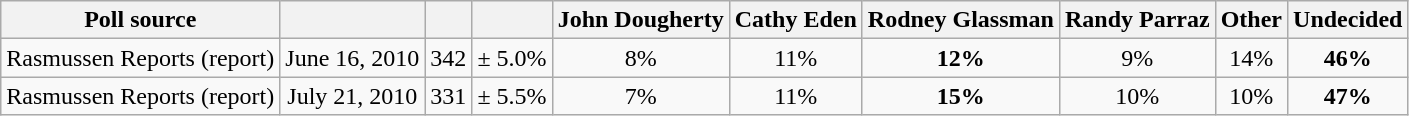<table class="wikitable" style="text-align:center">
<tr valign=bottom>
<th>Poll source</th>
<th></th>
<th></th>
<th></th>
<th>John Dougherty</th>
<th>Cathy Eden</th>
<th>Rodney Glassman</th>
<th>Randy Parraz</th>
<th>Other</th>
<th>Undecided</th>
</tr>
<tr>
<td>Rasmussen Reports (report)</td>
<td>June 16, 2010</td>
<td>342</td>
<td>± 5.0%</td>
<td>8%</td>
<td>11%</td>
<td><strong>12%</strong></td>
<td>9%</td>
<td>14%</td>
<td><strong>46%</strong></td>
</tr>
<tr>
<td>Rasmussen Reports (report)</td>
<td>July 21, 2010</td>
<td>331</td>
<td>± 5.5%</td>
<td>7%</td>
<td>11%</td>
<td><strong>15%</strong></td>
<td>10%</td>
<td>10%</td>
<td><strong>47%</strong></td>
</tr>
</table>
